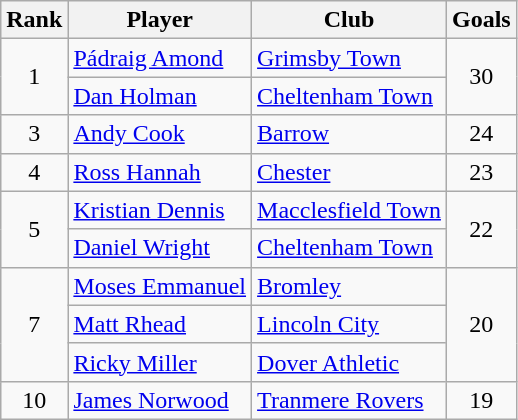<table class="wikitable" style="text-align:center">
<tr>
<th>Rank</th>
<th>Player</th>
<th>Club</th>
<th>Goals</th>
</tr>
<tr>
<td rowspan="2">1</td>
<td align="left"><a href='#'>Pádraig Amond</a></td>
<td align="left"><a href='#'>Grimsby Town</a></td>
<td rowspan="2">30</td>
</tr>
<tr>
<td align="left"><a href='#'>Dan Holman</a></td>
<td align="left"><a href='#'>Cheltenham Town</a></td>
</tr>
<tr>
<td>3</td>
<td align="left"><a href='#'>Andy Cook</a></td>
<td align="left"><a href='#'>Barrow</a></td>
<td>24</td>
</tr>
<tr>
<td>4</td>
<td align="left"><a href='#'>Ross Hannah</a></td>
<td align="left"><a href='#'>Chester</a></td>
<td>23</td>
</tr>
<tr>
<td rowspan="2">5</td>
<td align="left"><a href='#'>Kristian Dennis</a></td>
<td align="left"><a href='#'>Macclesfield Town</a></td>
<td rowspan="2">22</td>
</tr>
<tr>
<td align="left"><a href='#'>Daniel Wright</a></td>
<td align="left"><a href='#'>Cheltenham Town</a></td>
</tr>
<tr>
<td rowspan="3">7</td>
<td align="left"><a href='#'>Moses Emmanuel</a></td>
<td align="left"><a href='#'>Bromley</a></td>
<td rowspan="3">20</td>
</tr>
<tr>
<td align="left"><a href='#'>Matt Rhead</a></td>
<td align="left"><a href='#'>Lincoln City</a></td>
</tr>
<tr>
<td align="left"><a href='#'>Ricky Miller</a></td>
<td align="left"><a href='#'>Dover Athletic</a></td>
</tr>
<tr>
<td>10</td>
<td align="left"><a href='#'>James Norwood</a></td>
<td align="left"><a href='#'>Tranmere Rovers</a></td>
<td>19</td>
</tr>
</table>
